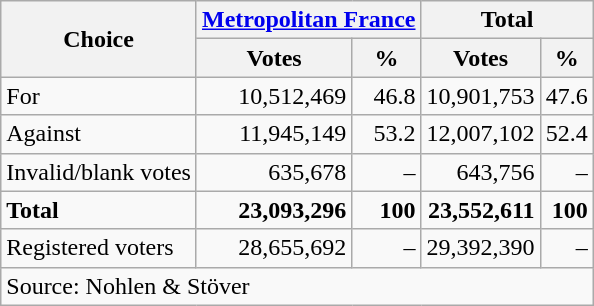<table class=wikitable style=text-align:right>
<tr>
<th rowspan=2>Choice</th>
<th colspan=2><a href='#'>Metropolitan France</a></th>
<th colspan=2>Total</th>
</tr>
<tr>
<th>Votes</th>
<th>%</th>
<th>Votes</th>
<th>%</th>
</tr>
<tr>
<td align=left>For</td>
<td>10,512,469</td>
<td>46.8</td>
<td>10,901,753</td>
<td>47.6</td>
</tr>
<tr>
<td align=left>Against</td>
<td>11,945,149</td>
<td>53.2</td>
<td>12,007,102</td>
<td>52.4</td>
</tr>
<tr>
<td align=left>Invalid/blank votes</td>
<td>635,678</td>
<td>–</td>
<td>643,756</td>
<td>–</td>
</tr>
<tr>
<td align=left><strong>Total</strong></td>
<td><strong>23,093,296</strong></td>
<td><strong>100</strong></td>
<td><strong>23,552,611</strong></td>
<td><strong>100</strong></td>
</tr>
<tr>
<td align=left>Registered voters</td>
<td>28,655,692</td>
<td>–</td>
<td>29,392,390</td>
<td>–</td>
</tr>
<tr>
<td colspan="5" align="left">Source: Nohlen & Stöver</td>
</tr>
</table>
